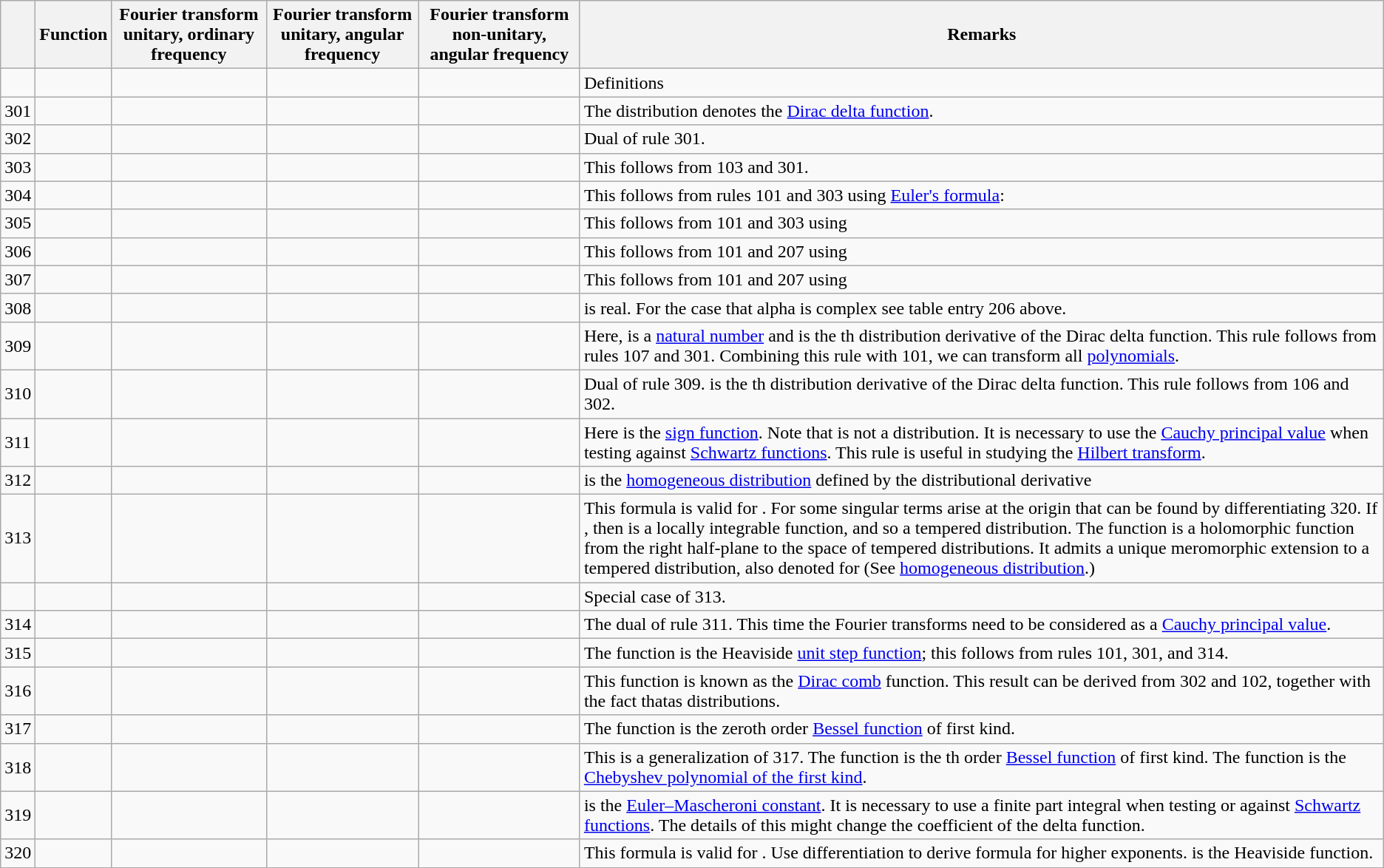<table class="wikitable">
<tr>
<th></th>
<th>Function</th>
<th>Fourier transform  unitary, ordinary frequency</th>
<th>Fourier transform  unitary, angular frequency</th>
<th>Fourier transform  non-unitary, angular frequency</th>
<th>Remarks</th>
</tr>
<tr>
<td></td>
<td></td>
<td></td>
<td></td>
<td></td>
<td>Definitions</td>
</tr>
<tr>
<td>301</td>
<td></td>
<td></td>
<td></td>
<td></td>
<td>The distribution  denotes the <a href='#'>Dirac delta function</a>.</td>
</tr>
<tr>
<td>302</td>
<td></td>
<td></td>
<td></td>
<td></td>
<td>Dual of rule 301.</td>
</tr>
<tr>
<td>303</td>
<td></td>
<td></td>
<td></td>
<td></td>
<td>This follows from 103 and 301.</td>
</tr>
<tr>
<td>304</td>
<td></td>
<td></td>
<td></td>
<td></td>
<td>This follows from rules 101 and 303 using <a href='#'>Euler's formula</a>:</td>
</tr>
<tr>
<td>305</td>
<td></td>
<td></td>
<td></td>
<td></td>
<td>This follows from 101 and 303 using</td>
</tr>
<tr>
<td>306</td>
<td></td>
<td></td>
<td></td>
<td></td>
<td>This follows from 101 and 207 using</td>
</tr>
<tr>
<td>307</td>
<td></td>
<td></td>
<td></td>
<td></td>
<td>This follows from 101 and 207 using</td>
</tr>
<tr>
<td>308</td>
<td></td>
<td></td>
<td></td>
<td></td>
<td> is real. For the case that alpha is complex see table entry 206 above.</td>
</tr>
<tr>
<td>309</td>
<td></td>
<td></td>
<td></td>
<td></td>
<td>Here,  is a <a href='#'>natural number</a> and  is the th distribution derivative of the Dirac delta function. This rule follows from rules 107 and 301. Combining this rule with 101, we can transform all <a href='#'>polynomials</a>.</td>
</tr>
<tr>
<td>310</td>
<td></td>
<td></td>
<td></td>
<td></td>
<td>Dual of rule 309.  is the th distribution derivative of the Dirac delta function. This rule follows from 106 and 302.</td>
</tr>
<tr>
<td>311</td>
<td></td>
<td></td>
<td></td>
<td></td>
<td>Here  is the <a href='#'>sign function</a>. Note that  is not a distribution. It is necessary to use the <a href='#'>Cauchy principal value</a> when testing against <a href='#'>Schwartz functions</a>. This rule is useful in studying the <a href='#'>Hilbert transform</a>.</td>
</tr>
<tr>
<td>312</td>
<td></td>
<td></td>
<td></td>
<td></td>
<td> is the <a href='#'>homogeneous distribution</a> defined by the distributional derivative</td>
</tr>
<tr>
<td>313</td>
<td></td>
<td></td>
<td></td>
<td></td>
<td>This formula is valid for . For  some singular terms arise at the origin that can be found by differentiating 320. If , then  is a locally integrable function, and so a tempered distribution. The function  is a holomorphic function from the right half-plane to the space of tempered distributions. It admits a unique meromorphic extension to a tempered distribution, also denoted  for  (See <a href='#'>homogeneous distribution</a>.)</td>
</tr>
<tr>
<td></td>
<td></td>
<td></td>
<td></td>
<td></td>
<td>Special case of 313.</td>
</tr>
<tr>
<td>314</td>
<td></td>
<td></td>
<td></td>
<td></td>
<td>The dual of rule 311. This time the Fourier transforms need to be considered as a <a href='#'>Cauchy principal value</a>.</td>
</tr>
<tr>
<td>315</td>
<td></td>
<td></td>
<td></td>
<td></td>
<td>The function  is the Heaviside <a href='#'>unit step function</a>; this follows from rules 101, 301, and 314.</td>
</tr>
<tr>
<td>316</td>
<td></td>
<td></td>
<td></td>
<td></td>
<td>This function is known as the <a href='#'>Dirac comb</a> function. This result can be derived from 302 and 102, together with the fact thatas distributions.</td>
</tr>
<tr>
<td>317</td>
<td></td>
<td></td>
<td></td>
<td></td>
<td>The function  is the zeroth order <a href='#'>Bessel function</a> of first kind.</td>
</tr>
<tr>
<td>318</td>
<td></td>
<td></td>
<td></td>
<td></td>
<td>This is a generalization of 317. The function  is the th order <a href='#'>Bessel function</a> of first kind. The function  is the <a href='#'>Chebyshev polynomial of the first kind</a>.</td>
</tr>
<tr>
<td>319</td>
<td></td>
<td></td>
<td></td>
<td></td>
<td> is the <a href='#'>Euler–Mascheroni constant</a>. It is necessary to use a finite part integral when testing  or against <a href='#'>Schwartz functions</a>. The details of this might change the coefficient of the delta function.</td>
</tr>
<tr>
<td>320</td>
<td></td>
<td></td>
<td></td>
<td></td>
<td>This formula is valid for . Use differentiation to derive formula for higher exponents.  is the Heaviside function.</td>
</tr>
</table>
